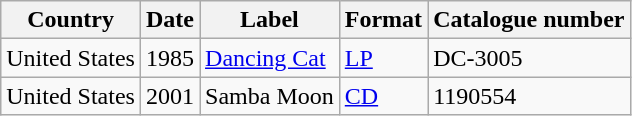<table class="wikitable">
<tr>
<th>Country</th>
<th>Date</th>
<th>Label</th>
<th>Format</th>
<th>Catalogue number</th>
</tr>
<tr>
<td>United States</td>
<td>1985</td>
<td><a href='#'>Dancing Cat</a></td>
<td><a href='#'>LP</a></td>
<td>DC-3005</td>
</tr>
<tr>
<td>United States</td>
<td>2001</td>
<td>Samba Moon</td>
<td><a href='#'>CD</a></td>
<td>1190554</td>
</tr>
</table>
